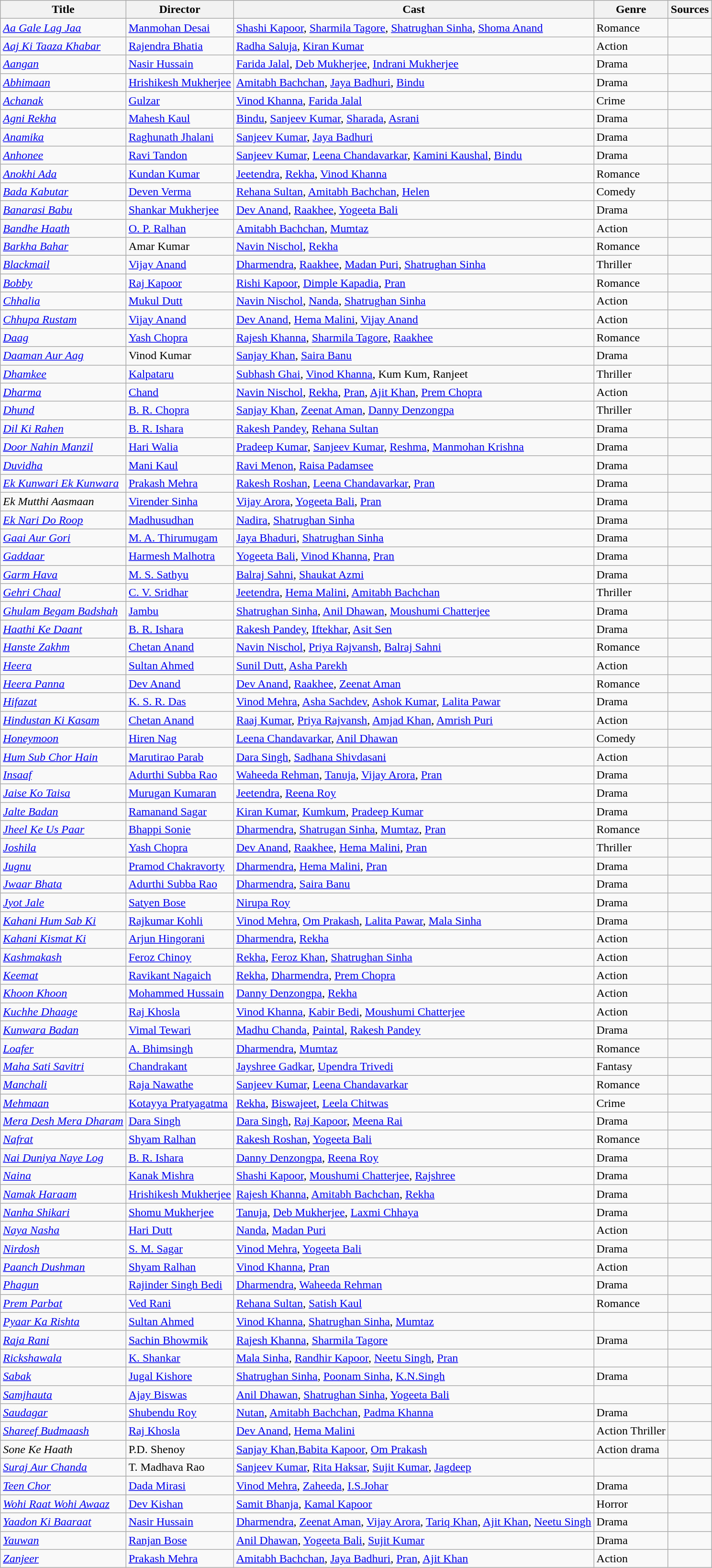<table class="wikitable">
<tr Parbat (1973 film)>
<th>Title</th>
<th>Director</th>
<th>Cast</th>
<th>Genre</th>
<th>Sources</th>
</tr>
<tr>
<td><em><a href='#'>Aa Gale Lag Jaa</a></em></td>
<td><a href='#'>Manmohan Desai</a></td>
<td><a href='#'>Shashi Kapoor</a>, <a href='#'>Sharmila Tagore</a>, <a href='#'>Shatrughan Sinha</a>, <a href='#'>Shoma Anand</a></td>
<td>Romance</td>
<td></td>
</tr>
<tr>
<td><em><a href='#'>Aaj Ki Taaza Khabar</a></em></td>
<td><a href='#'>Rajendra Bhatia</a></td>
<td><a href='#'>Radha Saluja</a>, <a href='#'>Kiran Kumar</a></td>
<td>Action</td>
<td></td>
</tr>
<tr>
<td><em><a href='#'>Aangan</a></em></td>
<td><a href='#'>Nasir Hussain</a></td>
<td><a href='#'>Farida Jalal</a>, <a href='#'>Deb Mukherjee</a>, <a href='#'>Indrani Mukherjee</a></td>
<td>Drama</td>
<td></td>
</tr>
<tr>
<td><em><a href='#'>Abhimaan</a></em></td>
<td><a href='#'>Hrishikesh Mukherjee</a></td>
<td><a href='#'>Amitabh Bachchan</a>, <a href='#'>Jaya Badhuri</a>, <a href='#'>Bindu</a></td>
<td>Drama</td>
<td></td>
</tr>
<tr>
<td><em><a href='#'>Achanak</a></em></td>
<td><a href='#'>Gulzar</a></td>
<td><a href='#'>Vinod Khanna</a>, <a href='#'>Farida Jalal</a></td>
<td>Crime</td>
<td></td>
</tr>
<tr>
<td><em><a href='#'>Agni Rekha</a></em></td>
<td><a href='#'>Mahesh Kaul</a></td>
<td><a href='#'>Bindu</a>, <a href='#'>Sanjeev Kumar</a>, <a href='#'>Sharada</a>, <a href='#'>Asrani</a></td>
<td>Drama</td>
<td></td>
</tr>
<tr>
<td><em><a href='#'>Anamika</a></em></td>
<td><a href='#'>Raghunath Jhalani</a></td>
<td><a href='#'>Sanjeev Kumar</a>, <a href='#'>Jaya Badhuri</a></td>
<td>Drama</td>
<td></td>
</tr>
<tr>
<td><em><a href='#'>Anhonee</a></em></td>
<td><a href='#'>Ravi Tandon</a></td>
<td><a href='#'>Sanjeev Kumar</a>, <a href='#'>Leena Chandavarkar</a>, <a href='#'>Kamini Kaushal</a>, <a href='#'>Bindu</a></td>
<td>Drama</td>
<td></td>
</tr>
<tr>
<td><em><a href='#'>Anokhi Ada</a></em></td>
<td><a href='#'>Kundan Kumar</a></td>
<td><a href='#'>Jeetendra</a>, <a href='#'>Rekha</a>, <a href='#'>Vinod Khanna</a></td>
<td>Romance</td>
<td></td>
</tr>
<tr>
<td><em><a href='#'>Bada Kabutar</a></em></td>
<td><a href='#'>Deven Verma</a></td>
<td><a href='#'>Rehana Sultan</a>, <a href='#'>Amitabh Bachchan</a>, <a href='#'>Helen</a></td>
<td>Comedy</td>
<td></td>
</tr>
<tr>
<td><em><a href='#'>Banarasi Babu</a></em></td>
<td><a href='#'>Shankar Mukherjee</a></td>
<td><a href='#'>Dev Anand</a>, <a href='#'>Raakhee</a>, <a href='#'>Yogeeta Bali</a></td>
<td>Drama</td>
<td></td>
</tr>
<tr>
<td><em><a href='#'>Bandhe Haath</a></em></td>
<td><a href='#'>O. P. Ralhan</a></td>
<td><a href='#'>Amitabh Bachchan</a>, <a href='#'>Mumtaz</a></td>
<td>Action</td>
<td></td>
</tr>
<tr>
<td><em><a href='#'>Barkha Bahar</a></em></td>
<td>Amar Kumar</td>
<td><a href='#'>Navin Nischol</a>, <a href='#'>Rekha</a></td>
<td>Romance</td>
<td></td>
</tr>
<tr>
<td><em><a href='#'>Blackmail</a></em></td>
<td><a href='#'>Vijay Anand</a></td>
<td><a href='#'>Dharmendra</a>, <a href='#'>Raakhee</a>, <a href='#'>Madan Puri</a>, <a href='#'>Shatrughan Sinha</a></td>
<td>Thriller</td>
<td></td>
</tr>
<tr>
<td><em><a href='#'>Bobby</a></em></td>
<td><a href='#'>Raj Kapoor</a></td>
<td><a href='#'>Rishi Kapoor</a>, <a href='#'>Dimple Kapadia</a>, <a href='#'>Pran</a></td>
<td>Romance</td>
<td></td>
</tr>
<tr>
<td><em><a href='#'>Chhalia</a></em></td>
<td><a href='#'>Mukul Dutt</a></td>
<td><a href='#'>Navin Nischol</a>, <a href='#'>Nanda</a>, <a href='#'>Shatrughan Sinha</a></td>
<td>Action</td>
<td></td>
</tr>
<tr>
<td><em><a href='#'>Chhupa Rustam</a></em></td>
<td><a href='#'>Vijay Anand</a></td>
<td><a href='#'>Dev Anand</a>, <a href='#'>Hema Malini</a>, <a href='#'>Vijay Anand</a></td>
<td>Action</td>
<td></td>
</tr>
<tr>
<td><em><a href='#'>Daag</a></em></td>
<td><a href='#'>Yash Chopra</a></td>
<td><a href='#'>Rajesh Khanna</a>, <a href='#'>Sharmila Tagore</a>, <a href='#'>Raakhee</a></td>
<td>Romance</td>
<td></td>
</tr>
<tr>
<td><em><a href='#'>Daaman Aur Aag</a></em></td>
<td>Vinod Kumar</td>
<td><a href='#'>Sanjay Khan</a>, <a href='#'>Saira Banu</a></td>
<td>Drama</td>
<td></td>
</tr>
<tr>
<td><em><a href='#'>Dhamkee</a></em></td>
<td><a href='#'>Kalpataru</a></td>
<td><a href='#'>Subhash Ghai</a>, <a href='#'>Vinod Khanna</a>, Kum Kum, Ranjeet</td>
<td>Thriller</td>
<td></td>
</tr>
<tr>
<td><em><a href='#'>Dharma</a></em></td>
<td><a href='#'>Chand</a></td>
<td><a href='#'>Navin Nischol</a>, <a href='#'>Rekha</a>, <a href='#'>Pran</a>, <a href='#'>Ajit Khan</a>, <a href='#'>Prem Chopra</a></td>
<td>Action</td>
<td></td>
</tr>
<tr>
<td><em><a href='#'>Dhund</a></em></td>
<td><a href='#'>B. R. Chopra</a></td>
<td><a href='#'>Sanjay Khan</a>, <a href='#'>Zeenat Aman</a>, <a href='#'>Danny Denzongpa</a></td>
<td>Thriller</td>
<td></td>
</tr>
<tr>
<td><em><a href='#'>Dil Ki Rahen</a></em></td>
<td><a href='#'>B. R. Ishara</a></td>
<td><a href='#'>Rakesh Pandey</a>, <a href='#'>Rehana Sultan</a></td>
<td>Drama</td>
<td></td>
</tr>
<tr>
<td><em><a href='#'>Door Nahin Manzil</a></em></td>
<td><a href='#'>Hari Walia</a></td>
<td><a href='#'>Pradeep Kumar</a>, <a href='#'>Sanjeev Kumar</a>, <a href='#'>Reshma</a>, <a href='#'>Manmohan Krishna</a></td>
<td>Drama</td>
<td></td>
</tr>
<tr>
<td><em><a href='#'>Duvidha</a></em></td>
<td><a href='#'>Mani Kaul</a></td>
<td><a href='#'>Ravi Menon</a>, <a href='#'>Raisa Padamsee</a></td>
<td>Drama</td>
<td></td>
</tr>
<tr>
<td><em><a href='#'>Ek Kunwari Ek Kunwara</a></em></td>
<td><a href='#'>Prakash Mehra</a></td>
<td><a href='#'>Rakesh Roshan</a>, <a href='#'>Leena Chandavarkar</a>, <a href='#'>Pran</a></td>
<td>Drama</td>
<td></td>
</tr>
<tr>
<td><em>Ek Mutthi Aasmaan</em></td>
<td><a href='#'>Virender Sinha</a></td>
<td><a href='#'>Vijay Arora</a>, <a href='#'>Yogeeta Bali</a>, <a href='#'>Pran</a></td>
<td>Drama</td>
<td></td>
</tr>
<tr>
<td><em><a href='#'>Ek Nari Do Roop</a></em></td>
<td><a href='#'>Madhusudhan</a></td>
<td><a href='#'>Nadira</a>, <a href='#'>Shatrughan Sinha</a></td>
<td>Drama</td>
<td></td>
</tr>
<tr>
<td><em><a href='#'>Gaai Aur Gori</a></em></td>
<td><a href='#'>M. A. Thirumugam</a></td>
<td><a href='#'>Jaya Bhaduri</a>, <a href='#'>Shatrughan Sinha</a></td>
<td>Drama</td>
<td></td>
</tr>
<tr>
<td><em><a href='#'>Gaddaar</a></em></td>
<td><a href='#'>Harmesh Malhotra</a></td>
<td><a href='#'>Yogeeta Bali</a>, <a href='#'>Vinod Khanna</a>, <a href='#'>Pran</a></td>
<td>Drama</td>
<td></td>
</tr>
<tr>
<td><em><a href='#'>Garm Hava</a></em></td>
<td><a href='#'>M. S. Sathyu</a></td>
<td><a href='#'>Balraj Sahni</a>, <a href='#'>Shaukat Azmi</a></td>
<td>Drama</td>
<td></td>
</tr>
<tr>
<td><em><a href='#'>Gehri Chaal</a></em></td>
<td><a href='#'>C. V. Sridhar</a></td>
<td><a href='#'>Jeetendra</a>, <a href='#'>Hema Malini</a>, <a href='#'>Amitabh Bachchan</a></td>
<td>Thriller</td>
<td></td>
</tr>
<tr>
<td><em><a href='#'>Ghulam Begam Badshah</a></em></td>
<td><a href='#'>Jambu</a></td>
<td><a href='#'>Shatrughan Sinha</a>, <a href='#'>Anil Dhawan</a>, <a href='#'>Moushumi Chatterjee</a></td>
<td>Drama</td>
<td></td>
</tr>
<tr>
<td><em><a href='#'>Haathi Ke Daant</a></em></td>
<td><a href='#'>B. R. Ishara</a></td>
<td><a href='#'>Rakesh Pandey</a>, <a href='#'>Iftekhar</a>, <a href='#'>Asit Sen</a></td>
<td>Drama</td>
<td></td>
</tr>
<tr>
<td><em><a href='#'>Hanste Zakhm</a></em></td>
<td><a href='#'>Chetan Anand</a></td>
<td><a href='#'>Navin Nischol</a>, <a href='#'>Priya Rajvansh</a>, <a href='#'>Balraj Sahni</a></td>
<td>Romance</td>
<td></td>
</tr>
<tr>
<td><em><a href='#'>Heera</a></em></td>
<td><a href='#'>Sultan Ahmed</a></td>
<td><a href='#'>Sunil Dutt</a>, <a href='#'>Asha Parekh</a></td>
<td>Action</td>
<td></td>
</tr>
<tr>
<td><em><a href='#'>Heera Panna</a></em></td>
<td><a href='#'>Dev Anand</a></td>
<td><a href='#'>Dev Anand</a>, <a href='#'>Raakhee</a>, <a href='#'>Zeenat Aman</a></td>
<td>Romance</td>
<td></td>
</tr>
<tr>
<td><em><a href='#'>Hifazat</a></em></td>
<td><a href='#'>K. S. R. Das</a></td>
<td><a href='#'>Vinod Mehra</a>, <a href='#'>Asha Sachdev</a>, <a href='#'>Ashok Kumar</a>, <a href='#'>Lalita Pawar</a></td>
<td>Drama</td>
<td></td>
</tr>
<tr>
<td><em><a href='#'>Hindustan Ki Kasam</a></em></td>
<td><a href='#'>Chetan Anand</a></td>
<td><a href='#'>Raaj Kumar</a>, <a href='#'>Priya Rajvansh</a>, <a href='#'>Amjad Khan</a>, <a href='#'>Amrish Puri</a></td>
<td>Action</td>
<td></td>
</tr>
<tr>
<td><em><a href='#'>Honeymoon</a></em></td>
<td><a href='#'>Hiren Nag</a></td>
<td><a href='#'>Leena Chandavarkar</a>, <a href='#'>Anil Dhawan</a></td>
<td>Comedy</td>
<td></td>
</tr>
<tr>
<td><em><a href='#'>Hum Sub Chor Hain</a></em></td>
<td><a href='#'>Marutirao Parab</a></td>
<td><a href='#'>Dara Singh</a>, <a href='#'>Sadhana Shivdasani</a></td>
<td>Action</td>
<td></td>
</tr>
<tr>
<td><em><a href='#'>Insaaf</a></em></td>
<td><a href='#'>Adurthi Subba Rao</a></td>
<td><a href='#'>Waheeda Rehman</a>, <a href='#'>Tanuja</a>, <a href='#'>Vijay Arora</a>, <a href='#'>Pran</a></td>
<td>Drama</td>
<td></td>
</tr>
<tr>
<td><em><a href='#'>Jaise Ko Taisa</a></em></td>
<td><a href='#'>Murugan Kumaran</a></td>
<td><a href='#'>Jeetendra</a>, <a href='#'>Reena Roy</a></td>
<td>Drama</td>
<td></td>
</tr>
<tr>
<td><em><a href='#'>Jalte Badan</a></em></td>
<td><a href='#'>Ramanand Sagar</a></td>
<td><a href='#'>Kiran Kumar</a>, <a href='#'>Kumkum</a>, <a href='#'>Pradeep Kumar</a></td>
<td>Drama</td>
<td></td>
</tr>
<tr>
<td><em><a href='#'>Jheel Ke Us Paar</a></em></td>
<td><a href='#'>Bhappi Sonie</a></td>
<td><a href='#'>Dharmendra</a>, <a href='#'>Shatrugan Sinha</a>, <a href='#'>Mumtaz</a>, <a href='#'>Pran</a></td>
<td>Romance</td>
<td></td>
</tr>
<tr>
<td><em><a href='#'>Joshila</a></em></td>
<td><a href='#'>Yash Chopra</a></td>
<td><a href='#'>Dev Anand</a>, <a href='#'>Raakhee</a>, <a href='#'>Hema Malini</a>, <a href='#'>Pran</a></td>
<td>Thriller</td>
<td></td>
</tr>
<tr>
<td><em><a href='#'>Jugnu</a></em></td>
<td><a href='#'>Pramod Chakravorty</a></td>
<td><a href='#'>Dharmendra</a>, <a href='#'>Hema Malini</a>, <a href='#'>Pran</a></td>
<td>Drama</td>
<td></td>
</tr>
<tr>
<td><em><a href='#'>Jwaar Bhata</a></em></td>
<td><a href='#'>Adurthi Subba Rao</a></td>
<td><a href='#'>Dharmendra</a>, <a href='#'>Saira Banu</a></td>
<td>Drama</td>
<td></td>
</tr>
<tr>
<td><em><a href='#'>Jyot Jale</a></em></td>
<td><a href='#'>Satyen Bose</a></td>
<td><a href='#'>Nirupa Roy</a></td>
<td>Drama</td>
<td></td>
</tr>
<tr>
<td><em><a href='#'>Kahani Hum Sab Ki</a></em></td>
<td><a href='#'>Rajkumar Kohli</a></td>
<td><a href='#'>Vinod Mehra</a>, <a href='#'>Om Prakash</a>, <a href='#'>Lalita Pawar</a>, <a href='#'>Mala Sinha</a></td>
<td>Drama</td>
<td></td>
</tr>
<tr>
<td><em><a href='#'>Kahani Kismat Ki</a></em></td>
<td><a href='#'>Arjun Hingorani</a></td>
<td><a href='#'>Dharmendra</a>, <a href='#'>Rekha</a></td>
<td>Action</td>
<td></td>
</tr>
<tr>
<td><em><a href='#'>Kashmakash</a></em></td>
<td><a href='#'>Feroz Chinoy</a></td>
<td><a href='#'>Rekha</a>, <a href='#'>Feroz Khan</a>, <a href='#'>Shatrughan Sinha</a></td>
<td>Action</td>
<td></td>
</tr>
<tr>
<td><em><a href='#'>Keemat</a></em></td>
<td><a href='#'>Ravikant Nagaich</a></td>
<td><a href='#'>Rekha</a>, <a href='#'>Dharmendra</a>, <a href='#'>Prem Chopra</a></td>
<td>Action</td>
<td></td>
</tr>
<tr>
<td><em><a href='#'>Khoon Khoon</a></em></td>
<td><a href='#'>Mohammed Hussain</a></td>
<td><a href='#'>Danny Denzongpa</a>, <a href='#'>Rekha</a></td>
<td>Action</td>
<td></td>
</tr>
<tr>
<td><em><a href='#'>Kuchhe Dhaage</a></em></td>
<td><a href='#'>Raj Khosla</a></td>
<td><a href='#'>Vinod Khanna</a>, <a href='#'>Kabir Bedi</a>, <a href='#'>Moushumi Chatterjee</a></td>
<td>Action</td>
<td></td>
</tr>
<tr>
<td><em><a href='#'>Kunwara Badan</a></em></td>
<td><a href='#'>Vimal Tewari</a></td>
<td><a href='#'>Madhu Chanda</a>, <a href='#'>Paintal</a>, <a href='#'>Rakesh Pandey</a></td>
<td>Drama</td>
<td></td>
</tr>
<tr>
<td><em><a href='#'>Loafer</a></em></td>
<td><a href='#'>A. Bhimsingh</a></td>
<td><a href='#'>Dharmendra</a>, <a href='#'>Mumtaz</a></td>
<td>Romance</td>
<td></td>
</tr>
<tr>
<td><em><a href='#'>Maha Sati Savitri</a></em></td>
<td><a href='#'>Chandrakant</a></td>
<td><a href='#'>Jayshree Gadkar</a>, <a href='#'>Upendra Trivedi</a></td>
<td>Fantasy</td>
<td></td>
</tr>
<tr>
<td><em><a href='#'>Manchali</a></em></td>
<td><a href='#'>Raja Nawathe</a></td>
<td><a href='#'>Sanjeev Kumar</a>, <a href='#'>Leena Chandavarkar</a></td>
<td>Romance</td>
<td></td>
</tr>
<tr>
<td><em><a href='#'>Mehmaan</a></em></td>
<td><a href='#'>Kotayya Pratyagatma</a></td>
<td><a href='#'>Rekha</a>, <a href='#'>Biswajeet</a>, <a href='#'>Leela Chitwas</a></td>
<td>Crime</td>
<td></td>
</tr>
<tr>
<td><em><a href='#'>Mera Desh Mera Dharam</a></em></td>
<td><a href='#'>Dara Singh</a></td>
<td><a href='#'>Dara Singh</a>, <a href='#'>Raj Kapoor</a>, <a href='#'>Meena Rai</a></td>
<td>Drama</td>
<td></td>
</tr>
<tr>
<td><em><a href='#'>Nafrat</a></em></td>
<td><a href='#'>Shyam Ralhan</a></td>
<td><a href='#'>Rakesh Roshan</a>, <a href='#'>Yogeeta Bali</a></td>
<td>Romance</td>
<td></td>
</tr>
<tr>
<td><em><a href='#'>Nai Duniya Naye Log</a></em></td>
<td><a href='#'>B. R. Ishara</a></td>
<td><a href='#'>Danny Denzongpa</a>, <a href='#'>Reena Roy</a></td>
<td>Drama</td>
<td></td>
</tr>
<tr>
<td><em><a href='#'>Naina</a></em></td>
<td><a href='#'>Kanak Mishra</a></td>
<td><a href='#'>Shashi Kapoor</a>, <a href='#'>Moushumi Chatterjee</a>, <a href='#'>Rajshree</a></td>
<td>Drama</td>
<td></td>
</tr>
<tr>
<td><em><a href='#'>Namak Haraam</a></em></td>
<td><a href='#'>Hrishikesh Mukherjee</a></td>
<td><a href='#'>Rajesh Khanna</a>, <a href='#'>Amitabh Bachchan</a>, <a href='#'>Rekha</a></td>
<td>Drama</td>
<td></td>
</tr>
<tr>
<td><em><a href='#'>Nanha Shikari</a></em></td>
<td><a href='#'>Shomu Mukherjee</a></td>
<td><a href='#'>Tanuja</a>, <a href='#'>Deb Mukherjee</a>, <a href='#'>Laxmi Chhaya</a></td>
<td>Drama</td>
<td></td>
</tr>
<tr>
<td><em><a href='#'>Naya Nasha</a></em></td>
<td><a href='#'>Hari Dutt</a></td>
<td><a href='#'>Nanda</a>, <a href='#'>Madan Puri</a></td>
<td>Action</td>
<td></td>
</tr>
<tr>
<td><em><a href='#'>Nirdosh</a></em></td>
<td><a href='#'>S. M. Sagar</a></td>
<td><a href='#'>Vinod Mehra</a>, <a href='#'>Yogeeta Bali</a></td>
<td>Drama</td>
<td></td>
</tr>
<tr>
<td><em><a href='#'>Paanch Dushman</a></em></td>
<td><a href='#'>Shyam Ralhan</a></td>
<td><a href='#'>Vinod Khanna</a>, <a href='#'>Pran</a></td>
<td>Action</td>
<td></td>
</tr>
<tr>
<td><em><a href='#'>Phagun</a></em></td>
<td><a href='#'>Rajinder Singh Bedi</a></td>
<td><a href='#'>Dharmendra</a>, <a href='#'>Waheeda Rehman</a></td>
<td>Drama</td>
<td></td>
</tr>
<tr>
<td><em><a href='#'>Prem Parbat</a></em></td>
<td><a href='#'>Ved Rani</a></td>
<td><a href='#'>Rehana Sultan</a>, <a href='#'>Satish Kaul</a></td>
<td>Romance</td>
<td></td>
</tr>
<tr>
<td><em><a href='#'>Pyaar Ka Rishta</a></em></td>
<td><a href='#'>Sultan Ahmed</a></td>
<td><a href='#'>Vinod Khanna</a>, <a href='#'>Shatrughan Sinha</a>, <a href='#'>Mumtaz</a></td>
<td></td>
<td></td>
</tr>
<tr>
<td><em><a href='#'>Raja Rani</a></em></td>
<td><a href='#'>Sachin Bhowmik</a></td>
<td><a href='#'>Rajesh Khanna</a>, <a href='#'>Sharmila Tagore</a></td>
<td>Drama</td>
<td></td>
</tr>
<tr>
<td><em><a href='#'>Rickshawala</a></em></td>
<td><a href='#'>K. Shankar</a></td>
<td><a href='#'>Mala Sinha</a>, <a href='#'>Randhir Kapoor</a>, <a href='#'>Neetu Singh</a>, <a href='#'>Pran</a></td>
<td></td>
<td></td>
</tr>
<tr>
<td><em><a href='#'>Sabak</a></em></td>
<td><a href='#'>Jugal Kishore</a></td>
<td><a href='#'>Shatrughan Sinha</a>, <a href='#'>Poonam Sinha</a>, <a href='#'>K.N.Singh</a></td>
<td>Drama</td>
<td></td>
</tr>
<tr>
<td><em><a href='#'>Samjhauta</a></em></td>
<td><a href='#'>Ajay Biswas</a></td>
<td><a href='#'>Anil Dhawan</a>, <a href='#'>Shatrughan Sinha</a>, <a href='#'>Yogeeta Bali</a></td>
<td></td>
<td></td>
</tr>
<tr>
<td><em><a href='#'>Saudagar</a></em></td>
<td><a href='#'>Shubendu Roy</a></td>
<td><a href='#'>Nutan</a>, <a href='#'>Amitabh Bachchan</a>, <a href='#'>Padma Khanna</a></td>
<td>Drama</td>
<td></td>
</tr>
<tr>
<td><em><a href='#'>Shareef Budmaash</a></em></td>
<td><a href='#'>Raj Khosla</a></td>
<td><a href='#'>Dev Anand</a>, <a href='#'>Hema Malini</a></td>
<td>Action Thriller</td>
<td></td>
</tr>
<tr>
<td><em>Sone Ke Haath</em></td>
<td>P.D. Shenoy</td>
<td><a href='#'>Sanjay Khan</a>,<a href='#'>Babita Kapoor</a>, <a href='#'>Om Prakash</a></td>
<td>Action drama</td>
<td></td>
</tr>
<tr>
<td><em><a href='#'>Suraj Aur Chanda</a></em></td>
<td>T. Madhava Rao</td>
<td><a href='#'>Sanjeev Kumar</a>, <a href='#'>Rita Haksar</a>, <a href='#'>Sujit Kumar</a>, <a href='#'>Jagdeep</a></td>
<td></td>
<td></td>
</tr>
<tr>
<td><em><a href='#'>Teen Chor</a></em></td>
<td><a href='#'>Dada Mirasi</a></td>
<td><a href='#'>Vinod Mehra</a>, <a href='#'>Zaheeda</a>, <a href='#'>I.S.Johar</a></td>
<td>Drama</td>
<td></td>
</tr>
<tr>
<td><em><a href='#'>Wohi Raat Wohi Awaaz</a></em></td>
<td><a href='#'>Dev Kishan</a></td>
<td><a href='#'>Samit Bhanja</a>, <a href='#'>Kamal Kapoor</a></td>
<td>Horror</td>
<td></td>
</tr>
<tr>
<td><em><a href='#'>Yaadon Ki Baaraat</a></em></td>
<td><a href='#'>Nasir Hussain</a></td>
<td><a href='#'>Dharmendra</a>, <a href='#'>Zeenat Aman</a>, <a href='#'>Vijay Arora</a>, <a href='#'>Tariq Khan</a>, <a href='#'>Ajit Khan</a>, <a href='#'>Neetu Singh</a></td>
<td>Drama</td>
<td></td>
</tr>
<tr>
<td><em><a href='#'>Yauwan</a></em></td>
<td><a href='#'>Ranjan Bose</a></td>
<td><a href='#'>Anil Dhawan</a>, <a href='#'>Yogeeta Bali</a>, <a href='#'>Sujit Kumar</a></td>
<td>Drama</td>
<td></td>
</tr>
<tr>
<td><em><a href='#'>Zanjeer</a></em></td>
<td><a href='#'>Prakash Mehra</a></td>
<td><a href='#'>Amitabh Bachchan</a>, <a href='#'>Jaya Badhuri</a>, <a href='#'>Pran</a>, <a href='#'>Ajit Khan</a></td>
<td>Action</td>
<td></td>
</tr>
</table>
